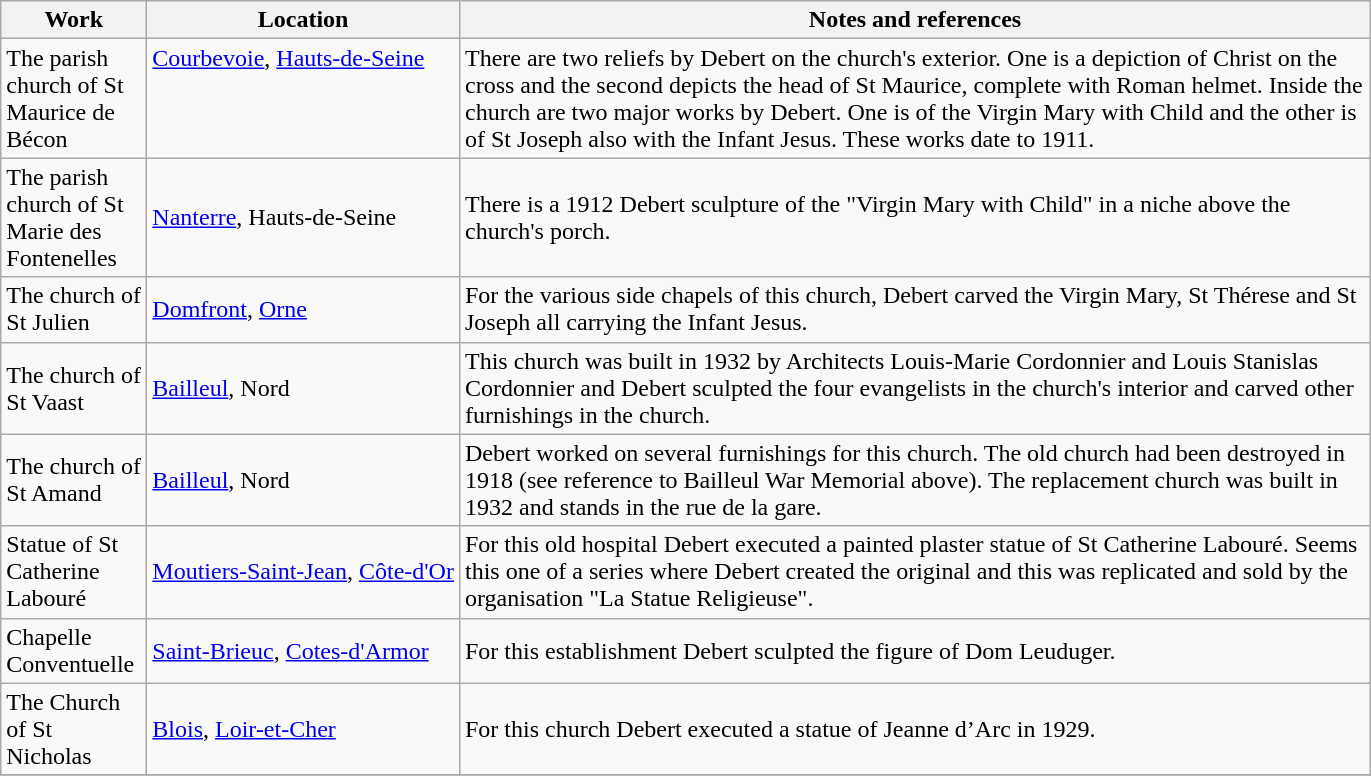<table class="wikitable sortable">
<tr>
<th style="width:90px">Work</th>
<th style="width=:100px">Location</th>
<th style="width:600px" class="unsortable">Notes and references</th>
</tr>
<tr valign="top">
<td>The parish church of St Maurice de Bécon</td>
<td><a href='#'>Courbevoie</a>, <a href='#'>Hauts-de-Seine</a></td>
<td>There are two reliefs by Debert on the church's exterior.  One is a depiction of Christ on the cross and the second depicts the head of St Maurice, complete with Roman helmet.  Inside the church are two major works by Debert.  One is of the Virgin Mary with Child and the other is of St Joseph also with the Infant Jesus. These works date to 1911.</td>
</tr>
<tr>
<td>The parish church of St Marie des Fontenelles</td>
<td><a href='#'>Nanterre</a>, Hauts-de-Seine</td>
<td>There is a 1912 Debert sculpture of the "Virgin Mary with Child" in a niche above the church's porch.</td>
</tr>
<tr>
<td>The church of St Julien</td>
<td><a href='#'>Domfront</a>, <a href='#'>Orne</a></td>
<td>For the various side chapels of this church,  Debert carved the Virgin Mary, St Thérese and St Joseph all carrying the Infant Jesus.</td>
</tr>
<tr>
<td>The church of St Vaast</td>
<td><a href='#'>Bailleul</a>, Nord</td>
<td>This church was built in 1932 by Architects Louis-Marie Cordonnier and Louis Stanislas Cordonnier and Debert sculpted the four evangelists in the church's interior and carved other furnishings in the church.</td>
</tr>
<tr>
<td>The church of St Amand</td>
<td><a href='#'>Bailleul</a>, Nord</td>
<td>Debert worked on several furnishings for this church.  The old church had been destroyed in 1918 (see reference to Bailleul War Memorial above).  The replacement church was built in 1932 and stands in the rue de la gare.</td>
</tr>
<tr>
<td>Statue of St Catherine Labouré</td>
<td><a href='#'>Moutiers-Saint-Jean</a>, <a href='#'>Côte-d'Or</a></td>
<td>For this old hospital Debert executed a painted plaster statue of St Catherine Labouré.  Seems this one of a series where Debert created the original and this was replicated and sold by the organisation "La Statue Religieuse".</td>
</tr>
<tr>
<td>Chapelle Conventuelle</td>
<td><a href='#'>Saint-Brieuc</a>, <a href='#'>Cotes-d'Armor</a></td>
<td>For this establishment Debert sculpted the figure of Dom Leuduger.</td>
</tr>
<tr>
<td>The Church of St Nicholas</td>
<td><a href='#'>Blois</a>, <a href='#'>Loir-et-Cher</a></td>
<td>For this church Debert executed a statue of Jeanne d’Arc in 1929.</td>
</tr>
<tr>
</tr>
</table>
